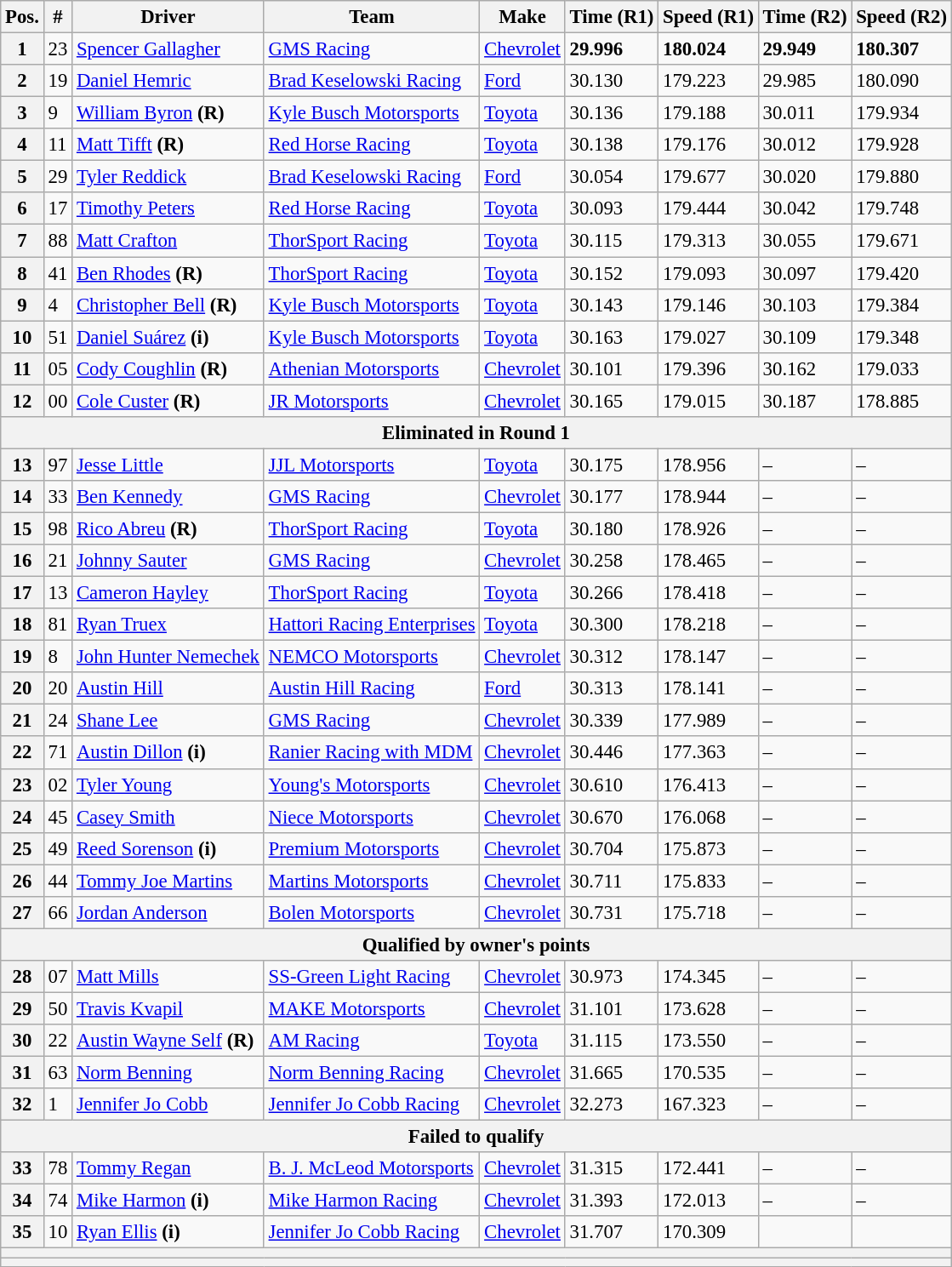<table class="wikitable" style="font-size:95%">
<tr>
<th>Pos.</th>
<th>#</th>
<th>Driver</th>
<th>Team</th>
<th>Make</th>
<th>Time (R1)</th>
<th>Speed (R1)</th>
<th>Time (R2)</th>
<th>Speed (R2)</th>
</tr>
<tr>
<th>1</th>
<td>23</td>
<td><a href='#'>Spencer Gallagher</a></td>
<td><a href='#'>GMS Racing</a></td>
<td><a href='#'>Chevrolet</a></td>
<td><strong>29.996</strong></td>
<td><strong>180.024</strong></td>
<td><strong>29.949</strong></td>
<td><strong>180.307</strong></td>
</tr>
<tr>
<th>2</th>
<td>19</td>
<td><a href='#'>Daniel Hemric</a></td>
<td><a href='#'>Brad Keselowski Racing</a></td>
<td><a href='#'>Ford</a></td>
<td>30.130</td>
<td>179.223</td>
<td>29.985</td>
<td>180.090</td>
</tr>
<tr>
<th>3</th>
<td>9</td>
<td><a href='#'>William Byron</a> <strong>(R)</strong></td>
<td><a href='#'>Kyle Busch Motorsports</a></td>
<td><a href='#'>Toyota</a></td>
<td>30.136</td>
<td>179.188</td>
<td>30.011</td>
<td>179.934</td>
</tr>
<tr>
<th>4</th>
<td>11</td>
<td><a href='#'>Matt Tifft</a> <strong>(R)</strong></td>
<td><a href='#'>Red Horse Racing</a></td>
<td><a href='#'>Toyota</a></td>
<td>30.138</td>
<td>179.176</td>
<td>30.012</td>
<td>179.928</td>
</tr>
<tr>
<th>5</th>
<td>29</td>
<td><a href='#'>Tyler Reddick</a></td>
<td><a href='#'>Brad Keselowski Racing</a></td>
<td><a href='#'>Ford</a></td>
<td>30.054</td>
<td>179.677</td>
<td>30.020</td>
<td>179.880</td>
</tr>
<tr>
<th>6</th>
<td>17</td>
<td><a href='#'>Timothy Peters</a></td>
<td><a href='#'>Red Horse Racing</a></td>
<td><a href='#'>Toyota</a></td>
<td>30.093</td>
<td>179.444</td>
<td>30.042</td>
<td>179.748</td>
</tr>
<tr>
<th>7</th>
<td>88</td>
<td><a href='#'>Matt Crafton</a></td>
<td><a href='#'>ThorSport Racing</a></td>
<td><a href='#'>Toyota</a></td>
<td>30.115</td>
<td>179.313</td>
<td>30.055</td>
<td>179.671</td>
</tr>
<tr>
<th>8</th>
<td>41</td>
<td><a href='#'>Ben Rhodes</a> <strong>(R)</strong></td>
<td><a href='#'>ThorSport Racing</a></td>
<td><a href='#'>Toyota</a></td>
<td>30.152</td>
<td>179.093</td>
<td>30.097</td>
<td>179.420</td>
</tr>
<tr>
<th>9</th>
<td>4</td>
<td><a href='#'>Christopher Bell</a> <strong>(R)</strong></td>
<td><a href='#'>Kyle Busch Motorsports</a></td>
<td><a href='#'>Toyota</a></td>
<td>30.143</td>
<td>179.146</td>
<td>30.103</td>
<td>179.384</td>
</tr>
<tr>
<th>10</th>
<td>51</td>
<td><a href='#'>Daniel Suárez</a> <strong>(i)</strong></td>
<td><a href='#'>Kyle Busch Motorsports</a></td>
<td><a href='#'>Toyota</a></td>
<td>30.163</td>
<td>179.027</td>
<td>30.109</td>
<td>179.348</td>
</tr>
<tr>
<th>11</th>
<td>05</td>
<td><a href='#'>Cody Coughlin</a> <strong>(R)</strong></td>
<td><a href='#'>Athenian Motorsports</a></td>
<td><a href='#'>Chevrolet</a></td>
<td>30.101</td>
<td>179.396</td>
<td>30.162</td>
<td>179.033</td>
</tr>
<tr>
<th>12</th>
<td>00</td>
<td><a href='#'>Cole Custer</a> <strong>(R)</strong></td>
<td><a href='#'>JR Motorsports</a></td>
<td><a href='#'>Chevrolet</a></td>
<td>30.165</td>
<td>179.015</td>
<td>30.187</td>
<td>178.885</td>
</tr>
<tr>
<th colspan="9">Eliminated in Round 1</th>
</tr>
<tr>
<th>13</th>
<td>97</td>
<td><a href='#'>Jesse Little</a></td>
<td><a href='#'>JJL Motorsports</a></td>
<td><a href='#'>Toyota</a></td>
<td>30.175</td>
<td>178.956</td>
<td>–</td>
<td>–</td>
</tr>
<tr>
<th>14</th>
<td>33</td>
<td><a href='#'>Ben Kennedy</a></td>
<td><a href='#'>GMS Racing</a></td>
<td><a href='#'>Chevrolet</a></td>
<td>30.177</td>
<td>178.944</td>
<td>–</td>
<td>–</td>
</tr>
<tr>
<th>15</th>
<td>98</td>
<td><a href='#'>Rico Abreu</a> <strong>(R)</strong></td>
<td><a href='#'>ThorSport Racing</a></td>
<td><a href='#'>Toyota</a></td>
<td>30.180</td>
<td>178.926</td>
<td>–</td>
<td>–</td>
</tr>
<tr>
<th>16</th>
<td>21</td>
<td><a href='#'>Johnny Sauter</a></td>
<td><a href='#'>GMS Racing</a></td>
<td><a href='#'>Chevrolet</a></td>
<td>30.258</td>
<td>178.465</td>
<td>–</td>
<td>–</td>
</tr>
<tr>
<th>17</th>
<td>13</td>
<td><a href='#'>Cameron Hayley</a></td>
<td><a href='#'>ThorSport Racing</a></td>
<td><a href='#'>Toyota</a></td>
<td>30.266</td>
<td>178.418</td>
<td>–</td>
<td>–</td>
</tr>
<tr>
<th>18</th>
<td>81</td>
<td><a href='#'>Ryan Truex</a></td>
<td><a href='#'>Hattori Racing Enterprises</a></td>
<td><a href='#'>Toyota</a></td>
<td>30.300</td>
<td>178.218</td>
<td>–</td>
<td>–</td>
</tr>
<tr>
<th>19</th>
<td>8</td>
<td><a href='#'>John Hunter Nemechek</a></td>
<td><a href='#'>NEMCO Motorsports</a></td>
<td><a href='#'>Chevrolet</a></td>
<td>30.312</td>
<td>178.147</td>
<td>–</td>
<td>–</td>
</tr>
<tr>
<th>20</th>
<td>20</td>
<td><a href='#'>Austin Hill</a></td>
<td><a href='#'>Austin Hill Racing</a></td>
<td><a href='#'>Ford</a></td>
<td>30.313</td>
<td>178.141</td>
<td>–</td>
<td>–</td>
</tr>
<tr>
<th>21</th>
<td>24</td>
<td><a href='#'>Shane Lee</a></td>
<td><a href='#'>GMS Racing</a></td>
<td><a href='#'>Chevrolet</a></td>
<td>30.339</td>
<td>177.989</td>
<td>–</td>
<td>–</td>
</tr>
<tr>
<th>22</th>
<td>71</td>
<td><a href='#'>Austin Dillon</a> <strong>(i)</strong></td>
<td><a href='#'>Ranier Racing with MDM</a></td>
<td><a href='#'>Chevrolet</a></td>
<td>30.446</td>
<td>177.363</td>
<td>–</td>
<td>–</td>
</tr>
<tr>
<th>23</th>
<td>02</td>
<td><a href='#'>Tyler Young</a></td>
<td><a href='#'>Young's Motorsports</a></td>
<td><a href='#'>Chevrolet</a></td>
<td>30.610</td>
<td>176.413</td>
<td>–</td>
<td>–</td>
</tr>
<tr>
<th>24</th>
<td>45</td>
<td><a href='#'>Casey Smith</a></td>
<td><a href='#'>Niece Motorsports</a></td>
<td><a href='#'>Chevrolet</a></td>
<td>30.670</td>
<td>176.068</td>
<td>–</td>
<td>–</td>
</tr>
<tr>
<th>25</th>
<td>49</td>
<td><a href='#'>Reed Sorenson</a> <strong>(i)</strong></td>
<td><a href='#'>Premium Motorsports</a></td>
<td><a href='#'>Chevrolet</a></td>
<td>30.704</td>
<td>175.873</td>
<td>–</td>
<td>–</td>
</tr>
<tr>
<th>26</th>
<td>44</td>
<td><a href='#'>Tommy Joe Martins</a></td>
<td><a href='#'>Martins Motorsports</a></td>
<td><a href='#'>Chevrolet</a></td>
<td>30.711</td>
<td>175.833</td>
<td>–</td>
<td>–</td>
</tr>
<tr>
<th>27</th>
<td>66</td>
<td><a href='#'>Jordan Anderson</a></td>
<td><a href='#'>Bolen Motorsports</a></td>
<td><a href='#'>Chevrolet</a></td>
<td>30.731</td>
<td>175.718</td>
<td>–</td>
<td>–</td>
</tr>
<tr>
<th colspan="9">Qualified by owner's points</th>
</tr>
<tr>
<th>28</th>
<td>07</td>
<td><a href='#'>Matt Mills</a></td>
<td><a href='#'>SS-Green Light Racing</a></td>
<td><a href='#'>Chevrolet</a></td>
<td>30.973</td>
<td>174.345</td>
<td>–</td>
<td>–</td>
</tr>
<tr>
<th>29</th>
<td>50</td>
<td><a href='#'>Travis Kvapil</a></td>
<td><a href='#'>MAKE Motorsports</a></td>
<td><a href='#'>Chevrolet</a></td>
<td>31.101</td>
<td>173.628</td>
<td>–</td>
<td>–</td>
</tr>
<tr>
<th>30</th>
<td>22</td>
<td><a href='#'>Austin Wayne Self</a> <strong>(R)</strong></td>
<td><a href='#'>AM Racing</a></td>
<td><a href='#'>Toyota</a></td>
<td>31.115</td>
<td>173.550</td>
<td>–</td>
<td>–</td>
</tr>
<tr>
<th>31</th>
<td>63</td>
<td><a href='#'>Norm Benning</a></td>
<td><a href='#'>Norm Benning Racing</a></td>
<td><a href='#'>Chevrolet</a></td>
<td>31.665</td>
<td>170.535</td>
<td>–</td>
<td>–</td>
</tr>
<tr>
<th>32</th>
<td>1</td>
<td><a href='#'>Jennifer Jo Cobb</a></td>
<td><a href='#'>Jennifer Jo Cobb Racing</a></td>
<td><a href='#'>Chevrolet</a></td>
<td>32.273</td>
<td>167.323</td>
<td>–</td>
<td>–</td>
</tr>
<tr>
<th colspan="9">Failed to qualify</th>
</tr>
<tr>
<th>33</th>
<td>78</td>
<td><a href='#'>Tommy Regan</a></td>
<td><a href='#'>B. J. McLeod Motorsports</a></td>
<td><a href='#'>Chevrolet</a></td>
<td>31.315</td>
<td>172.441</td>
<td>–</td>
<td>–</td>
</tr>
<tr>
<th>34</th>
<td>74</td>
<td><a href='#'>Mike Harmon</a> <strong>(i)</strong></td>
<td><a href='#'>Mike Harmon Racing</a></td>
<td><a href='#'>Chevrolet</a></td>
<td>31.393</td>
<td>172.013</td>
<td>–</td>
<td>–</td>
</tr>
<tr>
<th>35</th>
<td>10</td>
<td><a href='#'>Ryan Ellis</a> <strong>(i)</strong></td>
<td><a href='#'>Jennifer Jo Cobb Racing</a></td>
<td><a href='#'>Chevrolet</a></td>
<td>31.707</td>
<td>170.309</td>
<td></td>
<td></td>
</tr>
<tr>
<th colspan="9"></th>
</tr>
<tr>
<th colspan="9"></th>
</tr>
</table>
